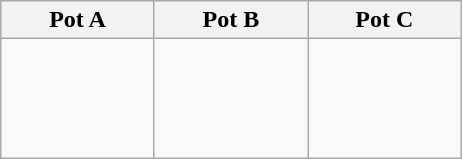<table class="wikitable">
<tr>
<th width=15%>Pot A</th>
<th width=15%>Pot B</th>
<th width=15%>Pot C</th>
</tr>
<tr valign="top">
<td><br><br>
<br>
<br>
</td>
<td><br><br>
<br>
<br>
</td>
<td><br><br>
</td>
</tr>
</table>
